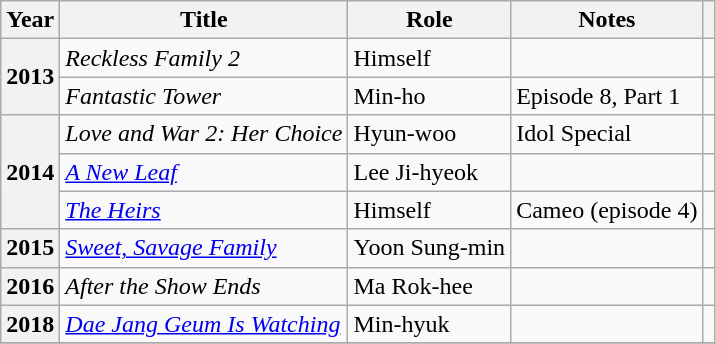<table class="wikitable sortable plainrowheaders">
<tr>
<th scope="col">Year</th>
<th scope="col">Title</th>
<th scope="col">Role</th>
<th scope="col">Notes</th>
<th scope="col" class="unsortable"></th>
</tr>
<tr>
<th scope="row" rowspan=2>2013</th>
<td><em>Reckless Family 2</em></td>
<td>Himself</td>
<td></td>
<td align=center></td>
</tr>
<tr>
<td><em>Fantastic Tower</em></td>
<td>Min-ho</td>
<td>Episode 8, Part 1</td>
<td align=center></td>
</tr>
<tr>
<th scope="row"  rowspan=3>2014</th>
<td><em>Love and War 2: Her Choice</em></td>
<td>Hyun-woo</td>
<td>Idol Special</td>
<td align=center></td>
</tr>
<tr>
<td><em><a href='#'>A New Leaf</a></em></td>
<td>Lee Ji-hyeok</td>
<td></td>
<td align=center></td>
</tr>
<tr>
<td><em><a href='#'>The Heirs</a></em></td>
<td>Himself</td>
<td>Cameo (episode 4)</td>
<td></td>
</tr>
<tr>
<th scope="row">2015</th>
<td><em><a href='#'>Sweet, Savage Family</a></em></td>
<td>Yoon Sung-min</td>
<td></td>
<td align=center></td>
</tr>
<tr>
<th scope="row">2016</th>
<td><em>After the Show Ends</em></td>
<td>Ma Rok-hee</td>
<td></td>
<td align=center></td>
</tr>
<tr>
<th scope="row">2018</th>
<td><em><a href='#'>Dae Jang Geum Is Watching</a></em></td>
<td>Min-hyuk</td>
<td></td>
<td align=center></td>
</tr>
<tr>
</tr>
</table>
